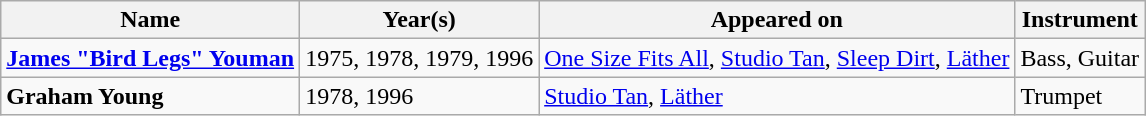<table class="wikitable">
<tr>
<th>Name</th>
<th>Year(s)</th>
<th>Appeared on</th>
<th>Instrument</th>
</tr>
<tr>
<td><strong><a href='#'>James "Bird Legs" Youman</a></strong></td>
<td>1975, 1978, 1979, 1996</td>
<td><a href='#'>One Size Fits All</a>, <a href='#'>Studio Tan</a>, <a href='#'>Sleep Dirt</a>, <a href='#'>Läther</a></td>
<td>Bass, Guitar</td>
</tr>
<tr>
<td><strong>Graham Young</strong></td>
<td>1978, 1996</td>
<td><a href='#'>Studio Tan</a>, <a href='#'>Läther</a></td>
<td>Trumpet</td>
</tr>
</table>
